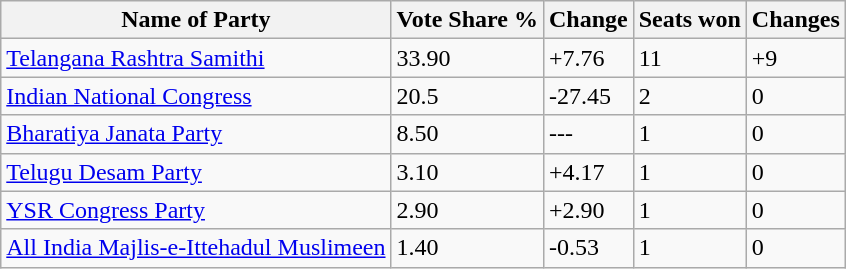<table class="wikitable sortable">
<tr>
<th>Name of Party</th>
<th>Vote Share %</th>
<th>Change</th>
<th>Seats won</th>
<th>Changes</th>
</tr>
<tr>
<td><a href='#'>Telangana Rashtra Samithi</a></td>
<td>33.90</td>
<td>+7.76</td>
<td>11</td>
<td>+9</td>
</tr>
<tr>
<td><a href='#'>Indian National Congress</a></td>
<td>20.5</td>
<td>-27.45</td>
<td>2</td>
<td>0</td>
</tr>
<tr>
<td><a href='#'>Bharatiya Janata Party</a></td>
<td>8.50</td>
<td>---</td>
<td>1</td>
<td>0</td>
</tr>
<tr>
<td><a href='#'>Telugu Desam Party</a></td>
<td>3.10</td>
<td>+4.17</td>
<td>1</td>
<td>0</td>
</tr>
<tr>
<td><a href='#'>YSR Congress Party</a></td>
<td>2.90</td>
<td>+2.90</td>
<td>1</td>
<td>0</td>
</tr>
<tr>
<td><a href='#'>All India Majlis-e-Ittehadul Muslimeen</a></td>
<td>1.40</td>
<td>-0.53</td>
<td>1</td>
<td>0</td>
</tr>
</table>
